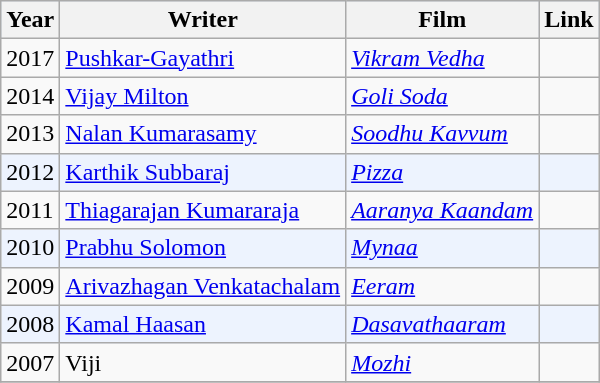<table class="wikitable">
<tr style="background:#d1e4fd;">
<th>Year</th>
<th>Writer</th>
<th>Film</th>
<th>Link</th>
</tr>
<tr>
<td>2017</td>
<td><a href='#'>Pushkar-Gayathri</a></td>
<td><em><a href='#'>Vikram Vedha</a></em></td>
<td></td>
</tr>
<tr>
<td>2014</td>
<td><a href='#'>Vijay Milton</a></td>
<td><em><a href='#'>Goli Soda</a></em></td>
<td></td>
</tr>
<tr>
<td>2013</td>
<td><a href='#'>Nalan Kumarasamy</a></td>
<td><em><a href='#'>Soodhu Kavvum</a></em></td>
<td></td>
</tr>
<tr style="background:#edf3fe;">
<td>2012</td>
<td><a href='#'>Karthik Subbaraj</a></td>
<td><em><a href='#'>Pizza</a></em></td>
<td></td>
</tr>
<tr>
<td>2011</td>
<td><a href='#'>Thiagarajan Kumararaja</a></td>
<td><em><a href='#'>Aaranya Kaandam</a></em></td>
<td></td>
</tr>
<tr style="background:#edf3fe;">
<td>2010</td>
<td><a href='#'>Prabhu Solomon</a></td>
<td><em><a href='#'>Mynaa</a></em></td>
<td></td>
</tr>
<tr>
<td>2009</td>
<td><a href='#'>Arivazhagan Venkatachalam</a></td>
<td><em><a href='#'>Eeram</a></em></td>
<td></td>
</tr>
<tr style="background:#edf3fe;">
<td>2008</td>
<td><a href='#'>Kamal Haasan</a></td>
<td><em><a href='#'>Dasavathaaram</a></em></td>
<td></td>
</tr>
<tr>
<td>2007</td>
<td>Viji</td>
<td><em><a href='#'>Mozhi</a></em></td>
<td></td>
</tr>
<tr>
</tr>
</table>
